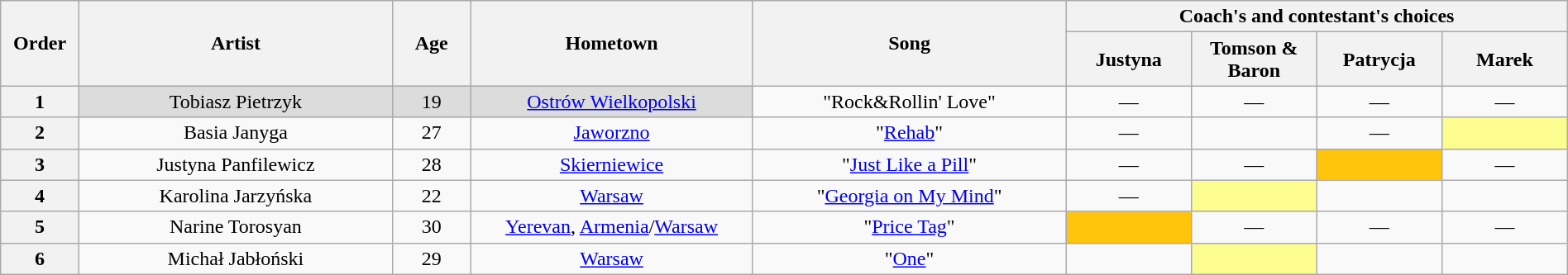<table class="wikitable" style="text-align:center; width:100%;">
<tr>
<th scope="col" rowspan="2" width="05%">Order</th>
<th scope="col" rowspan="2" width="20%">Artist</th>
<th scope="col" rowspan="2" width="05%">Age</th>
<th scope="col" rowspan="2" width="18%">Hometown</th>
<th scope="col" rowspan="2" width="20%">Song</th>
<th scope="col" colspan="4" width="32%">Coach's and contestant's choices</th>
</tr>
<tr>
<th width="08%">Justyna</th>
<th width="08%">Tomson & Baron</th>
<th width="08%">Patrycja</th>
<th width="08%">Marek</th>
</tr>
<tr>
<th>1</th>
<td style="background:#DCDCDC;">Tobiasz Pietrzyk</td>
<td style="background:#DCDCDC;">19</td>
<td style="background:#DCDCDC;"><a href='#'>Ostrów Wielkopolski</a></td>
<td>"Rock&Rollin' Love"</td>
<td>—</td>
<td>—</td>
<td>—</td>
<td>—</td>
</tr>
<tr>
<th>2</th>
<td>Basia Janyga</td>
<td>27</td>
<td><a href='#'>Jaworzno</a></td>
<td>"<a href='#'>Rehab</a>"</td>
<td>—</td>
<td><strong></strong></td>
<td>—</td>
<td style="background:#fdfc8f;"><strong></strong></td>
</tr>
<tr>
<th>3</th>
<td>Justyna Panfilewicz</td>
<td>28</td>
<td><a href='#'>Skierniewice</a></td>
<td>"<a href='#'>Just Like a Pill</a>"</td>
<td>—</td>
<td>—</td>
<td style="background-color:#FFC40C;"><strong></strong></td>
<td>—</td>
</tr>
<tr>
<th>4</th>
<td>Karolina Jarzyńska</td>
<td>22</td>
<td><a href='#'>Warsaw</a></td>
<td>"<a href='#'>Georgia on My Mind</a>"</td>
<td>—</td>
<td style="background:#fdfc8f;"><strong></strong></td>
<td><strong></strong></td>
<td><strong></strong></td>
</tr>
<tr>
<th>5</th>
<td>Narine Torosyan</td>
<td>30</td>
<td><a href='#'>Yerevan</a>, <a href='#'>Armenia</a>/<a href='#'>Warsaw</a></td>
<td>"<a href='#'>Price Tag</a>"</td>
<td style="background-color:#FFC40C;"><strong></strong></td>
<td>—</td>
<td>—</td>
<td>—</td>
</tr>
<tr>
<th>6</th>
<td>Michał Jabłoński</td>
<td>29</td>
<td><a href='#'>Warsaw</a></td>
<td>"<a href='#'>One</a>"</td>
<td><strong></strong></td>
<td style="background:#fdfc8f;"><strong></strong></td>
<td><strong></strong></td>
<td><strong></strong></td>
</tr>
</table>
